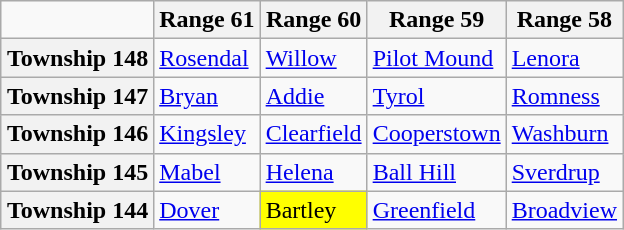<table class="wikitable" style="margin-left: auto; margin-right: auto; border: none;">
<tr>
<td></td>
<th scope="col">Range 61</th>
<th scope="col">Range 60</th>
<th scope="col">Range 59</th>
<th scope="col">Range 58</th>
</tr>
<tr>
<th scope="col">Township 148</th>
<td><a href='#'>Rosendal</a></td>
<td><a href='#'>Willow</a></td>
<td><a href='#'>Pilot Mound</a></td>
<td><a href='#'>Lenora</a></td>
</tr>
<tr>
<th scope="col">Township 147</th>
<td><a href='#'>Bryan</a></td>
<td><a href='#'>Addie</a></td>
<td><a href='#'>Tyrol</a></td>
<td><a href='#'>Romness</a></td>
</tr>
<tr>
<th scope="col">Township 146</th>
<td><a href='#'>Kingsley</a></td>
<td><a href='#'>Clearfield</a></td>
<td><a href='#'>Cooperstown</a></td>
<td><a href='#'>Washburn</a></td>
</tr>
<tr>
<th scope="col">Township 145</th>
<td><a href='#'>Mabel</a></td>
<td><a href='#'>Helena</a></td>
<td><a href='#'>Ball Hill</a></td>
<td><a href='#'>Sverdrup</a></td>
</tr>
<tr>
<th scope="col">Township 144</th>
<td><a href='#'>Dover</a></td>
<td style="background: yellow">Bartley</td>
<td><a href='#'>Greenfield</a></td>
<td><a href='#'>Broadview</a></td>
</tr>
</table>
